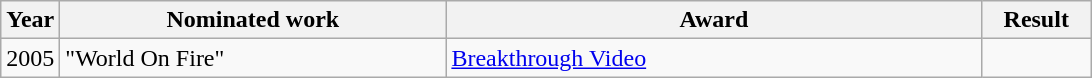<table class="wikitable">
<tr>
<th>Year</th>
<th width="250">Nominated work</th>
<th width="350">Award</th>
<th width="65">Result</th>
</tr>
<tr>
<td>2005</td>
<td>"World On Fire"</td>
<td><a href='#'>Breakthrough Video</a></td>
<td></td>
</tr>
</table>
